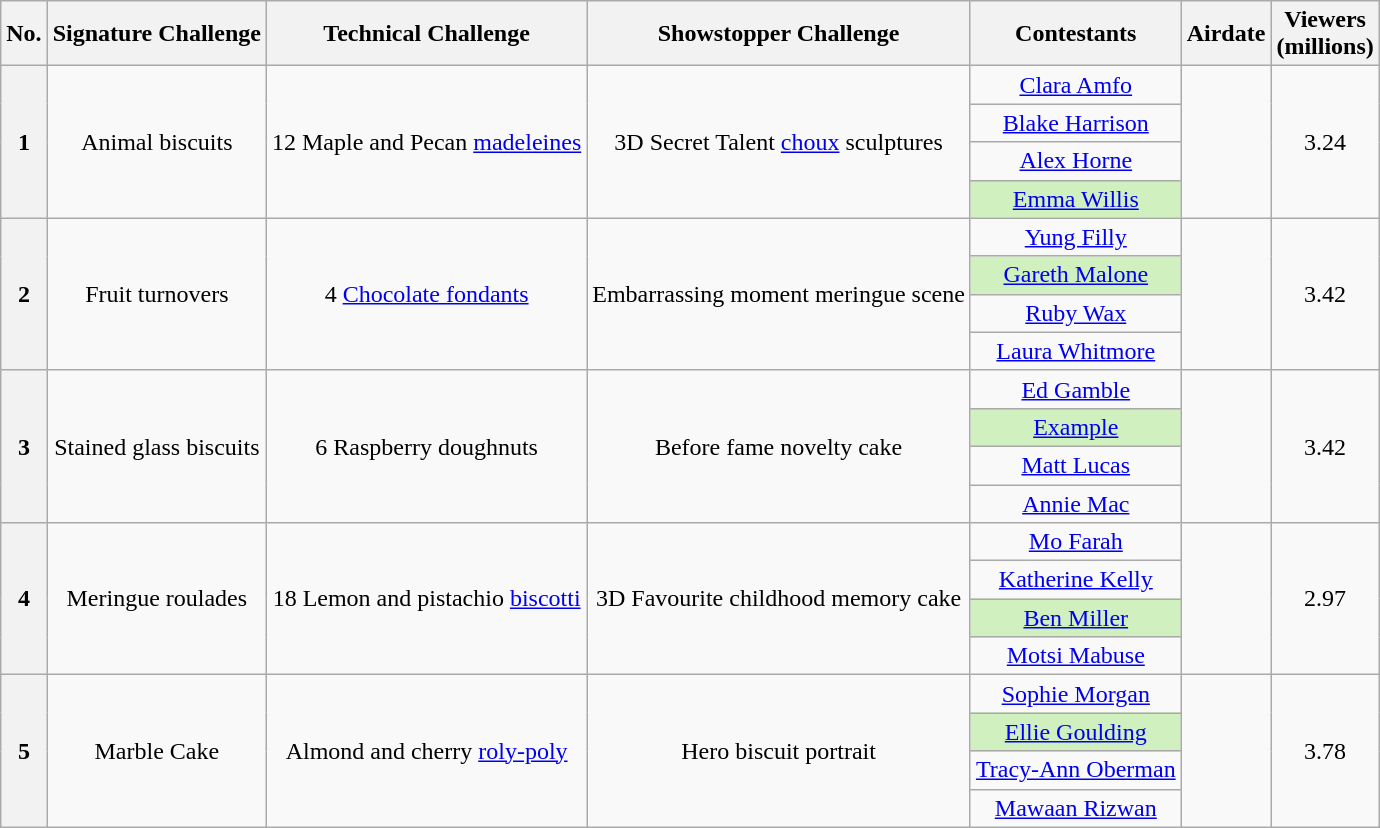<table class="wikitable" style="text-align:center;">
<tr>
<th scope="col">No.</th>
<th scope="col">Signature Challenge</th>
<th scope="col">Technical Challenge</th>
<th scope="col">Showstopper Challenge</th>
<th scope="col">Contestants</th>
<th scope="col">Airdate</th>
<th scope="col">Viewers<br>(millions)</th>
</tr>
<tr>
<th scope="rowgroup" rowspan=4>1</th>
<td rowspan=4>Animal biscuits</td>
<td rowspan=4>12 Maple and Pecan <a href='#'>madeleines</a></td>
<td rowspan=4>3D Secret Talent <a href='#'>choux</a> sculptures</td>
<td><a href='#'>Clara Amfo</a></td>
<td rowspan=4></td>
<td rowspan=4>3.24</td>
</tr>
<tr>
<td><a href='#'>Blake Harrison</a></td>
</tr>
<tr>
<td><a href='#'>Alex Horne</a></td>
</tr>
<tr style="background:#d0f0c0">
<td><a href='#'>Emma Willis</a></td>
</tr>
<tr>
<th scope="rowgroup" rowspan=4>2</th>
<td rowspan=4>Fruit turnovers</td>
<td rowspan=4>4 <a href='#'>Chocolate fondants</a></td>
<td rowspan=4>Embarrassing moment meringue scene</td>
<td><a href='#'>Yung Filly</a></td>
<td rowspan=4></td>
<td rowspan=4>3.42</td>
</tr>
<tr style="background:#d0f0c0">
<td><a href='#'>Gareth Malone</a></td>
</tr>
<tr>
<td><a href='#'>Ruby Wax</a></td>
</tr>
<tr>
<td><a href='#'>Laura Whitmore</a></td>
</tr>
<tr>
<th scope="rowgroup" rowspan=4>3</th>
<td rowspan=4>Stained glass biscuits</td>
<td rowspan=4>6 Raspberry doughnuts</td>
<td rowspan=4>Before fame novelty cake</td>
<td><a href='#'>Ed Gamble</a></td>
<td rowspan=4></td>
<td rowspan=4>3.42</td>
</tr>
<tr style="background:#d0f0c0">
<td><a href='#'>Example</a></td>
</tr>
<tr>
<td><a href='#'>Matt Lucas</a></td>
</tr>
<tr>
<td><a href='#'>Annie Mac</a></td>
</tr>
<tr>
<th scope="rowgroup" rowspan=4>4</th>
<td rowspan=4>Meringue roulades</td>
<td rowspan=4>18 Lemon and pistachio <a href='#'>biscotti</a></td>
<td rowspan=4>3D Favourite childhood memory cake</td>
<td><a href='#'>Mo Farah</a></td>
<td rowspan=4></td>
<td rowspan=4>2.97</td>
</tr>
<tr>
<td><a href='#'>Katherine Kelly</a></td>
</tr>
<tr style="background:#d0f0c0">
<td><a href='#'>Ben Miller</a></td>
</tr>
<tr>
<td><a href='#'>Motsi Mabuse</a></td>
</tr>
<tr>
<th scope="rowgroup" rowspan=4>5</th>
<td rowspan=4>Marble Cake</td>
<td rowspan=4>Almond and cherry <a href='#'>roly-poly</a></td>
<td rowspan=4>Hero biscuit portrait</td>
<td><a href='#'>Sophie Morgan</a></td>
<td rowspan=4></td>
<td rowspan=4>3.78</td>
</tr>
<tr style="background:#d0f0c0">
<td><a href='#'>Ellie Goulding</a></td>
</tr>
<tr>
<td><a href='#'>Tracy-Ann Oberman</a></td>
</tr>
<tr>
<td><a href='#'>Mawaan Rizwan</a></td>
</tr>
</table>
